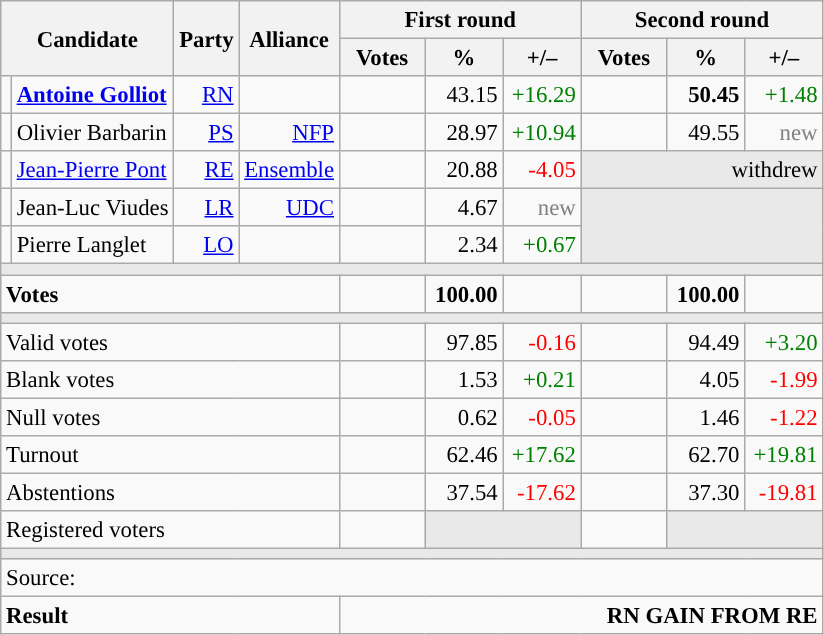<table class="wikitable" style="text-align:right;font-size:95%;">
<tr>
<th rowspan="2" colspan="2">Candidate</th>
<th colspan="1" rowspan="2">Party</th>
<th colspan="1" rowspan="2">Alliance</th>
<th colspan="3">First round</th>
<th colspan="3">Second round</th>
</tr>
<tr>
<th style="width:50px;">Votes</th>
<th style="width:45px;">%</th>
<th style="width:45px;">+/–</th>
<th style="width:50px;">Votes</th>
<th style="width:45px;">%</th>
<th style="width:45px;">+/–</th>
</tr>
<tr>
<td style="background:"></td>
<td style="text-align:left;"><strong><a href='#'>Antoine Golliot</a></strong></td>
<td><a href='#'>RN</a></td>
<td></td>
<td></td>
<td>43.15</td>
<td style="color:green;">+16.29</td>
<td><strong></strong></td>
<td><strong>50.45</strong></td>
<td style="color:green;">+1.48</td>
</tr>
<tr>
<td style="background:"></td>
<td style="text-align:left;">Olivier Barbarin</td>
<td><a href='#'>PS</a></td>
<td><a href='#'>NFP</a></td>
<td></td>
<td>28.97</td>
<td style="color:green;">+10.94</td>
<td></td>
<td>49.55</td>
<td style="color:grey;">new</td>
</tr>
<tr>
<td style="background:"></td>
<td style="text-align:left;"><a href='#'>Jean-Pierre Pont</a></td>
<td><a href='#'>RE</a></td>
<td><a href='#'>Ensemble</a></td>
<td></td>
<td>20.88</td>
<td style="color:red;">-4.05</td>
<td colspan="3" style="background:#E9E9E9;">withdrew</td>
</tr>
<tr>
<td style="background:"></td>
<td style="text-align:left;">Jean-Luc Viudes</td>
<td><a href='#'>LR</a></td>
<td><a href='#'>UDC</a></td>
<td></td>
<td>4.67</td>
<td style="color:grey;">new</td>
<td colspan="3" rowspan="2" style="background:#E9E9E9;"></td>
</tr>
<tr>
<td style="background:"></td>
<td style="text-align:left;">Pierre Langlet</td>
<td><a href='#'>LO</a></td>
<td></td>
<td></td>
<td>2.34</td>
<td style="color:green;">+0.67</td>
</tr>
<tr>
<td colspan="10" style="background:#E9E9E9;"></td>
</tr>
<tr style="font-weight:bold;">
<td colspan="4" style="text-align:left;">Votes</td>
<td></td>
<td>100.00</td>
<td></td>
<td></td>
<td>100.00</td>
<td></td>
</tr>
<tr>
<td colspan="10" style="background:#E9E9E9;"></td>
</tr>
<tr>
<td colspan="4" style="text-align:left;">Valid votes</td>
<td></td>
<td>97.85</td>
<td style="color:red;">-0.16</td>
<td></td>
<td>94.49</td>
<td style="color:green;">+3.20</td>
</tr>
<tr>
<td colspan="4" style="text-align:left;">Blank votes</td>
<td></td>
<td>1.53</td>
<td style="color:green;">+0.21</td>
<td></td>
<td>4.05</td>
<td style="color:red;">-1.99</td>
</tr>
<tr>
<td colspan="4" style="text-align:left;">Null votes</td>
<td></td>
<td>0.62</td>
<td style="color:red;">-0.05</td>
<td></td>
<td>1.46</td>
<td style="color:red;">-1.22</td>
</tr>
<tr>
<td colspan="4" style="text-align:left;">Turnout</td>
<td></td>
<td>62.46</td>
<td style="color:green;">+17.62</td>
<td></td>
<td>62.70</td>
<td style="color:green;">+19.81</td>
</tr>
<tr>
<td colspan="4" style="text-align:left;">Abstentions</td>
<td></td>
<td>37.54</td>
<td style="color:red;">-17.62</td>
<td></td>
<td>37.30</td>
<td style="color:red;">-19.81</td>
</tr>
<tr>
<td colspan="4" style="text-align:left;">Registered voters</td>
<td></td>
<td colspan="2" style="background:#E9E9E9;"></td>
<td></td>
<td colspan="2" style="background:#E9E9E9;"></td>
</tr>
<tr>
<td colspan="10" style="background:#E9E9E9;"></td>
</tr>
<tr>
<td colspan="10" style="text-align:left;">Source: </td>
</tr>
<tr style="font-weight:bold">
<td colspan="4" style="text-align:left;">Result</td>
<td colspan="6" style="background-color:">RN GAIN FROM RE</td>
</tr>
</table>
